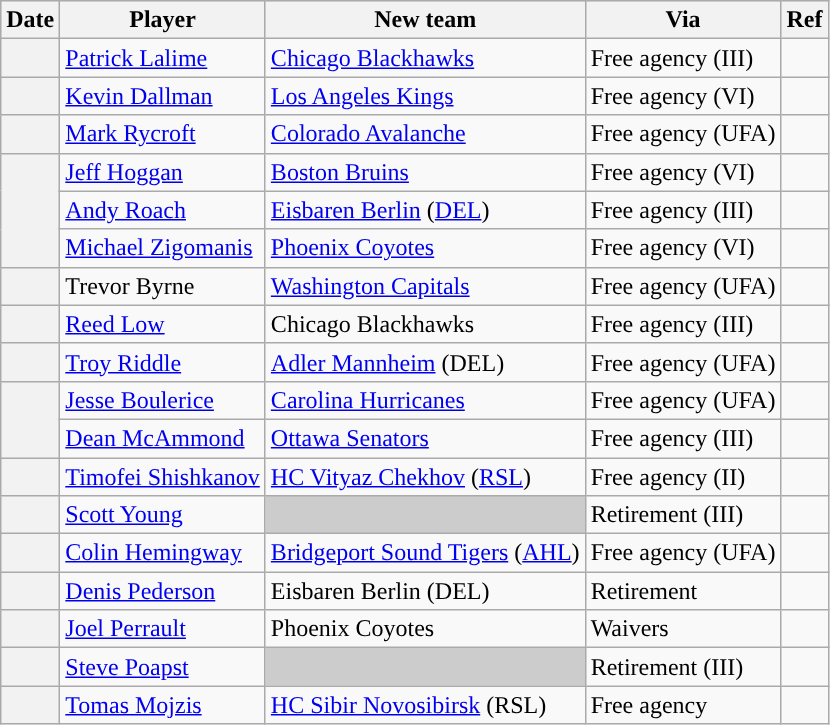<table class="wikitable plainrowheaders">
<tr style="background:#ddd; text-align:center;">
<th>Date</th>
<th>Player</th>
<th>New team</th>
<th>Via</th>
<th>Ref</th>
</tr>
<tr>
<th scope="row"></th>
<td><a href='#'>Patrick Lalime</a></td>
<td><a href='#'>Chicago Blackhawks</a></td>
<td>Free agency (III)</td>
<td></td>
</tr>
<tr>
<th scope="row"></th>
<td><a href='#'>Kevin Dallman</a></td>
<td><a href='#'>Los Angeles Kings</a></td>
<td>Free agency (VI)</td>
<td></td>
</tr>
<tr>
<th scope="row"></th>
<td><a href='#'>Mark Rycroft</a></td>
<td><a href='#'>Colorado Avalanche</a></td>
<td>Free agency (UFA)</td>
<td></td>
</tr>
<tr>
<th scope="row" rowspan=3></th>
<td><a href='#'>Jeff Hoggan</a></td>
<td><a href='#'>Boston Bruins</a></td>
<td>Free agency (VI)</td>
<td></td>
</tr>
<tr>
<td><a href='#'>Andy Roach</a></td>
<td><a href='#'>Eisbaren Berlin</a> (<a href='#'>DEL</a>)</td>
<td>Free agency (III)</td>
<td></td>
</tr>
<tr>
<td><a href='#'>Michael Zigomanis</a></td>
<td><a href='#'>Phoenix Coyotes</a></td>
<td>Free agency (VI)</td>
<td></td>
</tr>
<tr>
<th scope="row"></th>
<td>Trevor Byrne</td>
<td><a href='#'>Washington Capitals</a></td>
<td>Free agency (UFA)</td>
<td></td>
</tr>
<tr>
<th scope="row"></th>
<td><a href='#'>Reed Low</a></td>
<td>Chicago Blackhawks</td>
<td>Free agency (III)</td>
<td></td>
</tr>
<tr>
<th scope="row"></th>
<td><a href='#'>Troy Riddle</a></td>
<td><a href='#'>Adler Mannheim</a> (DEL)</td>
<td>Free agency (UFA)</td>
<td></td>
</tr>
<tr>
<th scope="row" rowspan=2></th>
<td><a href='#'>Jesse Boulerice</a></td>
<td><a href='#'>Carolina Hurricanes</a></td>
<td>Free agency (UFA)</td>
<td></td>
</tr>
<tr>
<td><a href='#'>Dean McAmmond</a></td>
<td><a href='#'>Ottawa Senators</a></td>
<td>Free agency (III)</td>
<td></td>
</tr>
<tr>
<th scope="row"></th>
<td><a href='#'>Timofei Shishkanov</a></td>
<td><a href='#'>HC Vityaz Chekhov</a> (<a href='#'>RSL</a>)</td>
<td>Free agency (II)</td>
<td></td>
</tr>
<tr>
<th scope="row"></th>
<td><a href='#'>Scott Young</a></td>
<td style="background:#ccc"></td>
<td>Retirement (III)</td>
<td></td>
</tr>
<tr>
<th scope="row"></th>
<td><a href='#'>Colin Hemingway</a></td>
<td><a href='#'>Bridgeport Sound Tigers</a> (<a href='#'>AHL</a>)</td>
<td>Free agency (UFA)</td>
<td></td>
</tr>
<tr>
<th scope="row"></th>
<td><a href='#'>Denis Pederson</a></td>
<td>Eisbaren Berlin (DEL)</td>
<td>Retirement</td>
<td></td>
</tr>
<tr>
<th scope="row"></th>
<td><a href='#'>Joel Perrault</a></td>
<td>Phoenix Coyotes</td>
<td>Waivers</td>
<td></td>
</tr>
<tr>
<th scope="row"></th>
<td><a href='#'>Steve Poapst</a></td>
<td style="background:#ccc"></td>
<td>Retirement (III)</td>
<td></td>
</tr>
<tr>
<th scope="row"></th>
<td><a href='#'>Tomas Mojzis</a></td>
<td><a href='#'>HC Sibir Novosibirsk</a> (RSL)</td>
<td>Free agency</td>
<td></td>
</tr>
</table>
